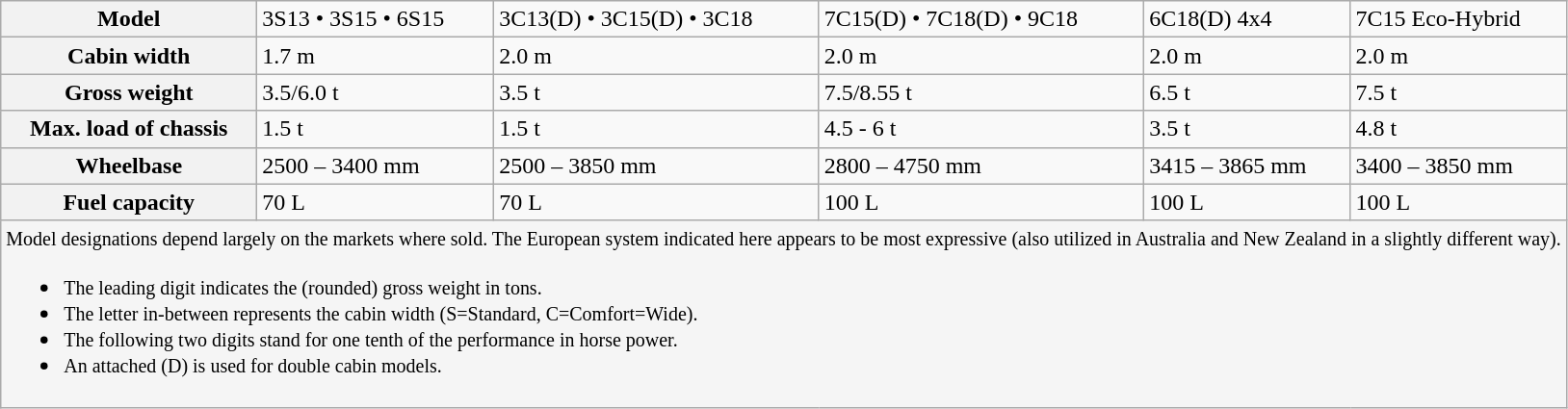<table class="wikitable">
<tr class="hintergrundfarbe5">
<th>Model</th>
<td>3S13 • 3S15 • 6S15</td>
<td>3C13(D) • 3C15(D) • 3C18</td>
<td>7C15(D) • 7C18(D) • 9C18</td>
<td>6C18(D) 4x4</td>
<td>7C15 Eco-Hybrid</td>
</tr>
<tr>
<th>Cabin width</th>
<td>1.7 m</td>
<td>2.0 m</td>
<td>2.0 m</td>
<td>2.0 m</td>
<td>2.0 m</td>
</tr>
<tr>
<th>Gross weight</th>
<td>3.5/6.0 t</td>
<td>3.5 t</td>
<td>7.5/8.55 t</td>
<td>6.5 t</td>
<td>7.5 t</td>
</tr>
<tr>
<th>Max. load of chassis</th>
<td>1.5 t</td>
<td>1.5 t</td>
<td>4.5 - 6 t</td>
<td>3.5 t</td>
<td>4.8 t</td>
</tr>
<tr>
<th>Wheelbase</th>
<td>2500 – 3400 mm</td>
<td>2500 – 3850 mm</td>
<td>2800 – 4750 mm</td>
<td>3415 – 3865 mm</td>
<td>3400 – 3850 mm</td>
</tr>
<tr>
<th>Fuel capacity</th>
<td>70 L</td>
<td>70 L</td>
<td>100 L</td>
<td>100 L</td>
<td>100 L</td>
</tr>
<tr>
<td colspan="6" style="background:#F5F5F5"><small>Model designations depend largely on the markets where sold.  The European system indicated here appears to be most expressive (also utilized in Australia and New Zealand in a slightly different way). </small><br><ul><li><small>The leading digit indicates the (rounded) gross weight in tons.</small></li><li><small>The letter in-between represents the cabin width (S=Standard, C=Comfort=Wide).</small></li><li><small>The following two digits stand for one tenth of the performance in horse power.</small></li><li><small>An attached (D) is used for double cabin models.</small></li></ul></td>
</tr>
</table>
